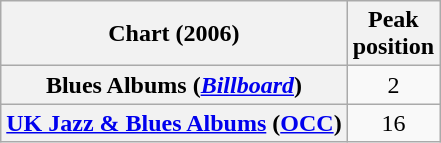<table class="wikitable sortable plainrowheaders" style="text-align:center">
<tr>
<th scope="col">Chart (2006)</th>
<th scope="col">Peak<br>position</th>
</tr>
<tr>
<th scope="row">Blues Albums (<em><a href='#'>Billboard</a></em>)</th>
<td>2</td>
</tr>
<tr>
<th scope="row"><a href='#'>UK Jazz & Blues Albums</a> (<a href='#'>OCC</a>)</th>
<td>16</td>
</tr>
</table>
